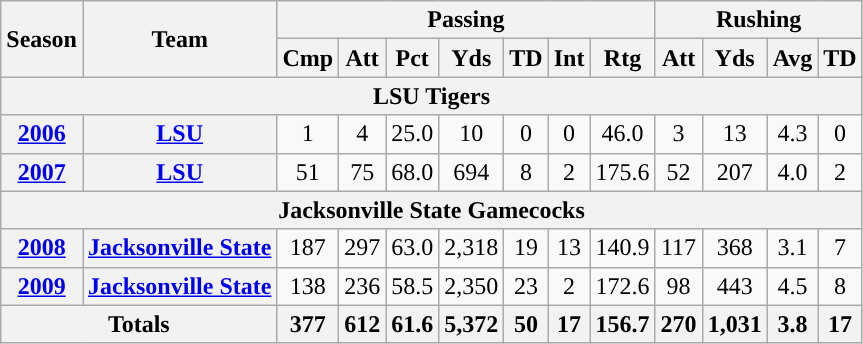<table class=wikitable style="text-align:center;">
<tr>
<th rowspan="2">Season</th>
<th rowspan="2">Team</th>
<th colspan="7">Passing</th>
<th colspan="4">Rushing</th>
</tr>
<tr>
<th>Cmp</th>
<th>Att</th>
<th>Pct</th>
<th>Yds</th>
<th>TD</th>
<th>Int</th>
<th>Rtg</th>
<th>Att</th>
<th>Yds</th>
<th>Avg</th>
<th>TD</th>
</tr>
<tr>
<th colspan="16">LSU Tigers</th>
</tr>
<tr>
<th><a href='#'>2006</a></th>
<th><a href='#'>LSU</a></th>
<td>1</td>
<td>4</td>
<td>25.0</td>
<td>10</td>
<td>0</td>
<td>0</td>
<td>46.0</td>
<td>3</td>
<td>13</td>
<td>4.3</td>
<td>0</td>
</tr>
<tr>
<th><a href='#'>2007</a></th>
<th><a href='#'>LSU</a></th>
<td>51</td>
<td>75</td>
<td>68.0</td>
<td>694</td>
<td>8</td>
<td>2</td>
<td>175.6</td>
<td>52</td>
<td>207</td>
<td>4.0</td>
<td>2</td>
</tr>
<tr>
<th colspan="16">Jacksonville State Gamecocks</th>
</tr>
<tr>
<th><a href='#'>2008</a></th>
<th><a href='#'>Jacksonville State</a></th>
<td>187</td>
<td>297</td>
<td>63.0</td>
<td>2,318</td>
<td>19</td>
<td>13</td>
<td>140.9</td>
<td>117</td>
<td>368</td>
<td>3.1</td>
<td>7</td>
</tr>
<tr>
<th><a href='#'>2009</a></th>
<th><a href='#'>Jacksonville State</a></th>
<td>138</td>
<td>236</td>
<td>58.5</td>
<td>2,350</td>
<td>23</td>
<td>2</td>
<td>172.6</td>
<td>98</td>
<td>443</td>
<td>4.5</td>
<td>8</td>
</tr>
<tr>
<th colspan="2">Totals</th>
<th>377</th>
<th>612</th>
<th>61.6</th>
<th>5,372</th>
<th>50</th>
<th>17</th>
<th>156.7</th>
<th>270</th>
<th>1,031</th>
<th>3.8</th>
<th>17</th>
</tr>
</table>
